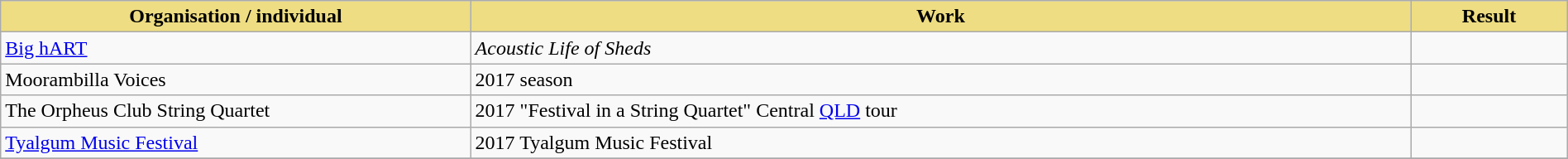<table class="wikitable" width=100%>
<tr>
<th style="width:30%;background:#EEDD82;">Organisation / individual</th>
<th style="width:60%;background:#EEDD82;">Work</th>
<th style="width:10%;background:#EEDD82;">Result<br></th>
</tr>
<tr>
<td><a href='#'>Big hART</a></td>
<td><em>Acoustic Life of Sheds</em></td>
<td></td>
</tr>
<tr>
<td>Moorambilla Voices</td>
<td>2017 season</td>
<td></td>
</tr>
<tr>
<td>The Orpheus Club String Quartet</td>
<td>2017 "Festival in a String Quartet" Central <a href='#'>QLD</a> tour</td>
<td></td>
</tr>
<tr>
<td><a href='#'>Tyalgum Music Festival</a></td>
<td>2017 Tyalgum Music Festival</td>
<td></td>
</tr>
<tr>
</tr>
</table>
